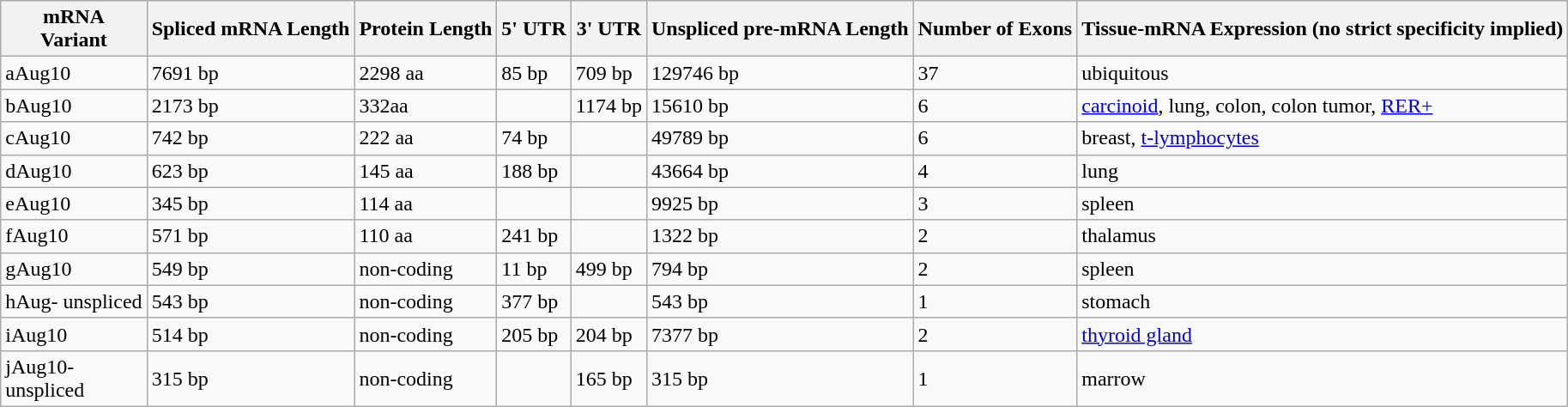<table class="wikitable sortable mw-collapsible">
<tr>
<th>mRNA<br>Variant</th>
<th>Spliced mRNA Length</th>
<th>Protein Length</th>
<th>5' UTR</th>
<th>3' UTR</th>
<th>Unspliced pre-mRNA Length</th>
<th>Number of Exons</th>
<th>Tissue-mRNA Expression (no strict specificity implied)</th>
</tr>
<tr>
<td>aAug10</td>
<td>7691 bp</td>
<td>2298 aa</td>
<td>85 bp</td>
<td>709 bp</td>
<td>129746 bp</td>
<td>37</td>
<td>ubiquitous</td>
</tr>
<tr>
<td>bAug10</td>
<td>2173 bp</td>
<td>332aa</td>
<td></td>
<td>1174 bp</td>
<td>15610 bp</td>
<td>6</td>
<td><a href='#'>carcinoid</a>, lung, colon, colon tumor, <a href='#'>RER+</a></td>
</tr>
<tr>
<td>cAug10</td>
<td>742 bp</td>
<td>222 aa</td>
<td>74 bp</td>
<td></td>
<td>49789 bp</td>
<td>6</td>
<td>breast, <a href='#'>t-lymphocytes</a></td>
</tr>
<tr>
<td>dAug10</td>
<td>623 bp</td>
<td>145 aa</td>
<td>188 bp</td>
<td></td>
<td>43664 bp</td>
<td>4</td>
<td>lung</td>
</tr>
<tr>
<td>eAug10</td>
<td>345 bp</td>
<td>114 aa</td>
<td></td>
<td></td>
<td>9925 bp</td>
<td>3</td>
<td>spleen</td>
</tr>
<tr>
<td>fAug10</td>
<td>571 bp</td>
<td>110 aa</td>
<td>241 bp</td>
<td></td>
<td>1322 bp</td>
<td>2</td>
<td>thalamus</td>
</tr>
<tr>
<td>gAug10</td>
<td>549 bp</td>
<td>non-coding</td>
<td>11 bp</td>
<td>499 bp</td>
<td>794 bp</td>
<td>2</td>
<td>spleen</td>
</tr>
<tr>
<td>hAug- unspliced</td>
<td>543 bp</td>
<td>non-coding</td>
<td>377 bp</td>
<td></td>
<td>543 bp</td>
<td>1</td>
<td>stomach</td>
</tr>
<tr>
<td>iAug10</td>
<td>514 bp</td>
<td>non-coding</td>
<td>205 bp</td>
<td>204 bp</td>
<td>7377 bp</td>
<td>2</td>
<td><a href='#'>thyroid gland</a></td>
</tr>
<tr>
<td>jAug10-<br>unspliced</td>
<td>315 bp</td>
<td>non-coding</td>
<td></td>
<td>165 bp</td>
<td>315 bp</td>
<td>1</td>
<td>marrow</td>
</tr>
</table>
